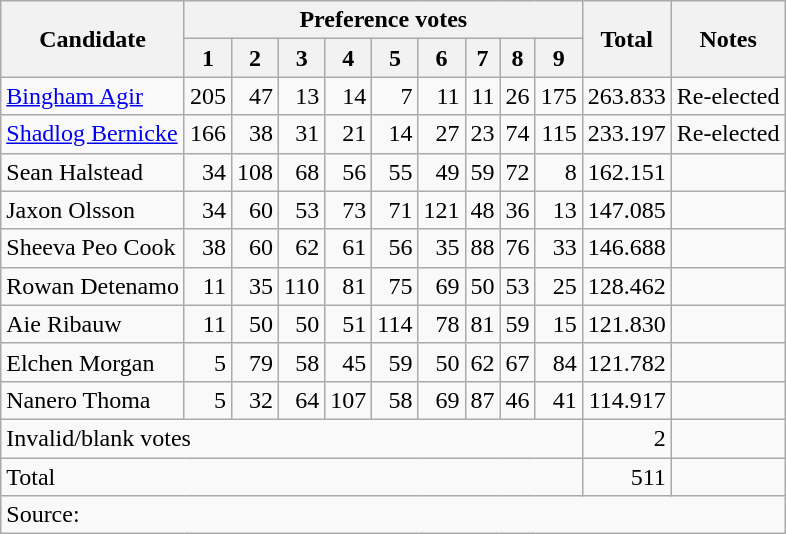<table class=wikitable style=text-align:right>
<tr>
<th rowspan=2>Candidate</th>
<th colspan=9>Preference votes</th>
<th rowspan=2>Total</th>
<th rowspan=2>Notes</th>
</tr>
<tr>
<th>1</th>
<th>2</th>
<th>3</th>
<th>4</th>
<th>5</th>
<th>6</th>
<th>7</th>
<th>8</th>
<th>9</th>
</tr>
<tr>
<td align=left><a href='#'>Bingham Agir</a></td>
<td>205</td>
<td>47</td>
<td>13</td>
<td>14</td>
<td>7</td>
<td>11</td>
<td>11</td>
<td>26</td>
<td>175</td>
<td>263.833</td>
<td align=left>Re-elected</td>
</tr>
<tr>
<td align=left><a href='#'>Shadlog Bernicke</a></td>
<td>166</td>
<td>38</td>
<td>31</td>
<td>21</td>
<td>14</td>
<td>27</td>
<td>23</td>
<td>74</td>
<td>115</td>
<td>233.197</td>
<td align=left>Re-elected</td>
</tr>
<tr>
<td align=left>Sean Halstead</td>
<td>34</td>
<td>108</td>
<td>68</td>
<td>56</td>
<td>55</td>
<td>49</td>
<td>59</td>
<td>72</td>
<td>8</td>
<td>162.151</td>
<td></td>
</tr>
<tr>
<td align=left>Jaxon Olsson</td>
<td>34</td>
<td>60</td>
<td>53</td>
<td>73</td>
<td>71</td>
<td>121</td>
<td>48</td>
<td>36</td>
<td>13</td>
<td>147.085</td>
<td></td>
</tr>
<tr>
<td align=left>Sheeva Peo Cook</td>
<td>38</td>
<td>60</td>
<td>62</td>
<td>61</td>
<td>56</td>
<td>35</td>
<td>88</td>
<td>76</td>
<td>33</td>
<td>146.688</td>
<td></td>
</tr>
<tr>
<td align=left>Rowan Detenamo</td>
<td>11</td>
<td>35</td>
<td>110</td>
<td>81</td>
<td>75</td>
<td>69</td>
<td>50</td>
<td>53</td>
<td>25</td>
<td>128.462</td>
<td></td>
</tr>
<tr>
<td align=left>Aie Ribauw</td>
<td>11</td>
<td>50</td>
<td>50</td>
<td>51</td>
<td>114</td>
<td>78</td>
<td>81</td>
<td>59</td>
<td>15</td>
<td>121.830</td>
<td></td>
</tr>
<tr>
<td align=left>Elchen Morgan</td>
<td>5</td>
<td>79</td>
<td>58</td>
<td>45</td>
<td>59</td>
<td>50</td>
<td>62</td>
<td>67</td>
<td>84</td>
<td>121.782</td>
<td></td>
</tr>
<tr>
<td align=left>Nanero Thoma</td>
<td>5</td>
<td>32</td>
<td>64</td>
<td>107</td>
<td>58</td>
<td>69</td>
<td>87</td>
<td>46</td>
<td>41</td>
<td>114.917</td>
<td></td>
</tr>
<tr>
<td align=left colspan=10>Invalid/blank votes</td>
<td>2</td>
<td></td>
</tr>
<tr>
<td align=left colspan=10>Total</td>
<td>511</td>
<td></td>
</tr>
<tr>
<td align=left colspan=12>Source: </td>
</tr>
</table>
